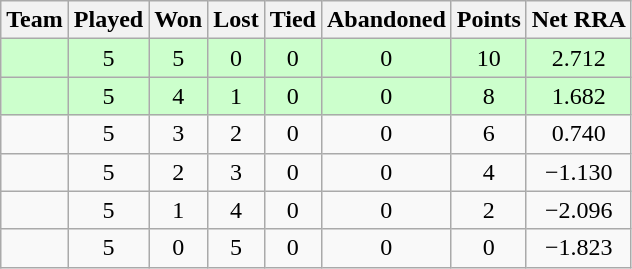<table class="wikitable" style="text-align:center">
<tr>
<th>Team</th>
<th>Played</th>
<th>Won</th>
<th>Lost</th>
<th>Tied</th>
<th>Abandoned</th>
<th>Points</th>
<th>Net RRA</th>
</tr>
<tr style="background:#cfc;">
<td></td>
<td>5</td>
<td>5</td>
<td>0</td>
<td>0</td>
<td>0</td>
<td>10</td>
<td>2.712</td>
</tr>
<tr style="background:#cfc;">
<td></td>
<td>5</td>
<td>4</td>
<td>1</td>
<td>0</td>
<td>0</td>
<td>8</td>
<td>1.682</td>
</tr>
<tr>
<td></td>
<td>5</td>
<td>3</td>
<td>2</td>
<td>0</td>
<td>0</td>
<td>6</td>
<td>0.740</td>
</tr>
<tr>
<td></td>
<td>5</td>
<td>2</td>
<td>3</td>
<td>0</td>
<td>0</td>
<td>4</td>
<td>−1.130</td>
</tr>
<tr>
<td></td>
<td>5</td>
<td>1</td>
<td>4</td>
<td>0</td>
<td>0</td>
<td>2</td>
<td>−2.096</td>
</tr>
<tr>
<td></td>
<td>5</td>
<td>0</td>
<td>5</td>
<td>0</td>
<td>0</td>
<td>0</td>
<td>−1.823</td>
</tr>
</table>
